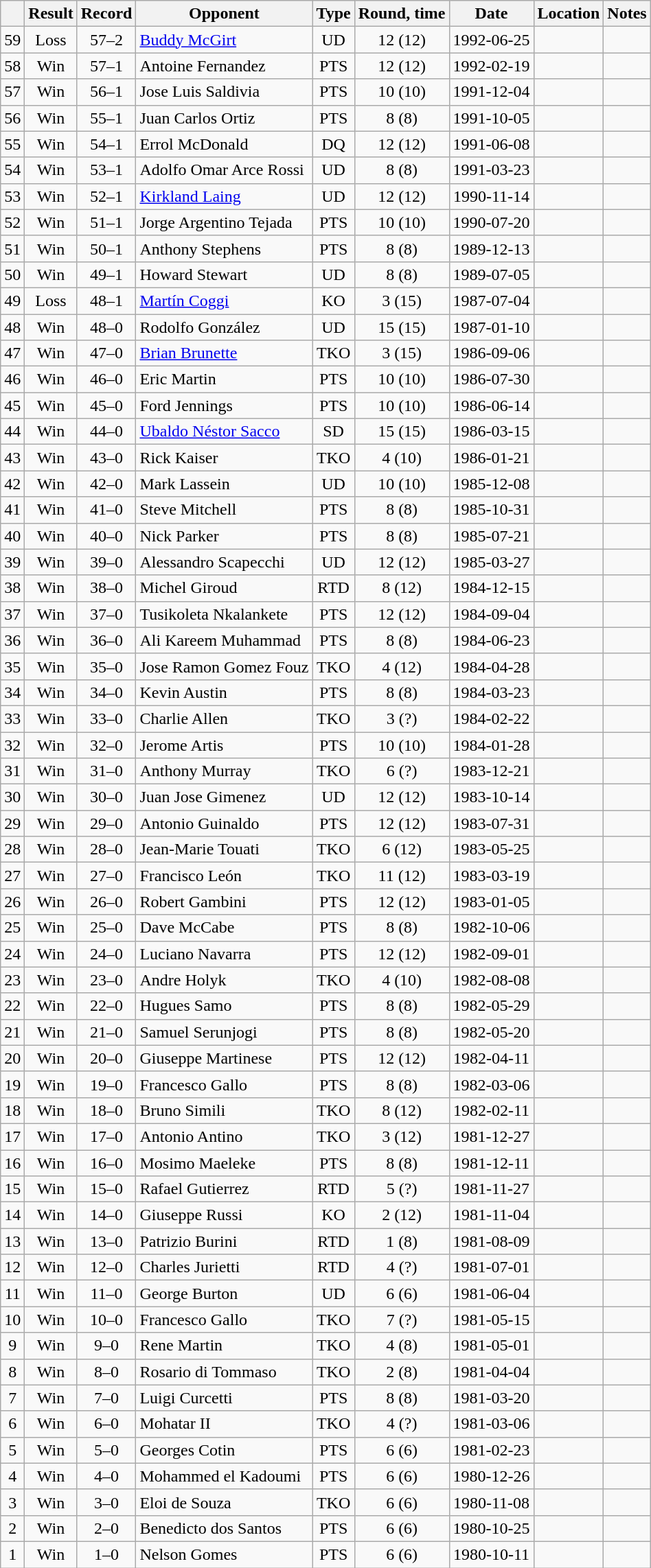<table class=wikitable style=text-align:center>
<tr>
<th></th>
<th>Result</th>
<th>Record</th>
<th>Opponent</th>
<th>Type</th>
<th>Round, time</th>
<th>Date</th>
<th>Location</th>
<th>Notes</th>
</tr>
<tr>
<td>59</td>
<td>Loss</td>
<td>57–2</td>
<td align=left><a href='#'>Buddy McGirt</a></td>
<td>UD</td>
<td>12 (12)</td>
<td>1992-06-25</td>
<td align=left></td>
<td align=left></td>
</tr>
<tr>
<td>58</td>
<td>Win</td>
<td>57–1</td>
<td align=left>Antoine Fernandez</td>
<td>PTS</td>
<td>12 (12)</td>
<td>1992-02-19</td>
<td align=left></td>
<td align=left></td>
</tr>
<tr>
<td>57</td>
<td>Win</td>
<td>56–1</td>
<td align=left>Jose Luis Saldivia</td>
<td>PTS</td>
<td>10 (10)</td>
<td>1991-12-04</td>
<td align=left></td>
<td align=left></td>
</tr>
<tr>
<td>56</td>
<td>Win</td>
<td>55–1</td>
<td align=left>Juan Carlos Ortiz</td>
<td>PTS</td>
<td>8 (8)</td>
<td>1991-10-05</td>
<td align=left></td>
<td align=left></td>
</tr>
<tr>
<td>55</td>
<td>Win</td>
<td>54–1</td>
<td align=left>Errol McDonald</td>
<td>DQ</td>
<td>12 (12)</td>
<td>1991-06-08</td>
<td align=left></td>
<td align=left></td>
</tr>
<tr>
<td>54</td>
<td>Win</td>
<td>53–1</td>
<td align=left>Adolfo Omar Arce Rossi</td>
<td>UD</td>
<td>8 (8)</td>
<td>1991-03-23</td>
<td align=left></td>
<td align=left></td>
</tr>
<tr>
<td>53</td>
<td>Win</td>
<td>52–1</td>
<td align=left><a href='#'>Kirkland Laing</a></td>
<td>UD</td>
<td>12 (12)</td>
<td>1990-11-14</td>
<td align=left></td>
<td align=left></td>
</tr>
<tr>
<td>52</td>
<td>Win</td>
<td>51–1</td>
<td align=left>Jorge Argentino Tejada</td>
<td>PTS</td>
<td>10 (10)</td>
<td>1990-07-20</td>
<td align=left></td>
<td align=left></td>
</tr>
<tr>
<td>51</td>
<td>Win</td>
<td>50–1</td>
<td align=left>Anthony Stephens</td>
<td>PTS</td>
<td>8 (8)</td>
<td>1989-12-13</td>
<td align=left></td>
<td align=left></td>
</tr>
<tr>
<td>50</td>
<td>Win</td>
<td>49–1</td>
<td align=left>Howard Stewart</td>
<td>UD</td>
<td>8 (8)</td>
<td>1989-07-05</td>
<td align=left></td>
<td align=left></td>
</tr>
<tr>
<td>49</td>
<td>Loss</td>
<td>48–1</td>
<td align=left><a href='#'>Martín Coggi</a></td>
<td>KO</td>
<td>3 (15)</td>
<td>1987-07-04</td>
<td align=left></td>
<td align=left></td>
</tr>
<tr>
<td>48</td>
<td>Win</td>
<td>48–0</td>
<td align=left>Rodolfo González</td>
<td>UD</td>
<td>15 (15)</td>
<td>1987-01-10</td>
<td align=left></td>
<td align=left></td>
</tr>
<tr>
<td>47</td>
<td>Win</td>
<td>47–0</td>
<td align=left><a href='#'>Brian Brunette</a></td>
<td>TKO</td>
<td>3 (15)</td>
<td>1986-09-06</td>
<td align=left></td>
<td align=left></td>
</tr>
<tr>
<td>46</td>
<td>Win</td>
<td>46–0</td>
<td align=left>Eric Martin</td>
<td>PTS</td>
<td>10 (10)</td>
<td>1986-07-30</td>
<td align=left></td>
<td align=left></td>
</tr>
<tr>
<td>45</td>
<td>Win</td>
<td>45–0</td>
<td align=left>Ford Jennings</td>
<td>PTS</td>
<td>10 (10)</td>
<td>1986-06-14</td>
<td align=left></td>
<td align=left></td>
</tr>
<tr>
<td>44</td>
<td>Win</td>
<td>44–0</td>
<td align=left><a href='#'>Ubaldo Néstor Sacco</a></td>
<td>SD</td>
<td>15 (15)</td>
<td>1986-03-15</td>
<td align=left></td>
<td align=left></td>
</tr>
<tr>
<td>43</td>
<td>Win</td>
<td>43–0</td>
<td align=left>Rick Kaiser</td>
<td>TKO</td>
<td>4 (10)</td>
<td>1986-01-21</td>
<td align=left></td>
<td align=left></td>
</tr>
<tr>
<td>42</td>
<td>Win</td>
<td>42–0</td>
<td align=left>Mark Lassein</td>
<td>UD</td>
<td>10 (10)</td>
<td>1985-12-08</td>
<td align=left></td>
<td align=left></td>
</tr>
<tr>
<td>41</td>
<td>Win</td>
<td>41–0</td>
<td align=left>Steve Mitchell</td>
<td>PTS</td>
<td>8 (8)</td>
<td>1985-10-31</td>
<td align=left></td>
<td align=left></td>
</tr>
<tr>
<td>40</td>
<td>Win</td>
<td>40–0</td>
<td align=left>Nick Parker</td>
<td>PTS</td>
<td>8 (8)</td>
<td>1985-07-21</td>
<td align=left></td>
<td align=left></td>
</tr>
<tr>
<td>39</td>
<td>Win</td>
<td>39–0</td>
<td align=left>Alessandro Scapecchi</td>
<td>UD</td>
<td>12 (12)</td>
<td>1985-03-27</td>
<td align=left></td>
<td align=left></td>
</tr>
<tr>
<td>38</td>
<td>Win</td>
<td>38–0</td>
<td align=left>Michel Giroud</td>
<td>RTD</td>
<td>8 (12)</td>
<td>1984-12-15</td>
<td align=left></td>
<td align=left></td>
</tr>
<tr>
<td>37</td>
<td>Win</td>
<td>37–0</td>
<td align=left>Tusikoleta Nkalankete</td>
<td>PTS</td>
<td>12 (12)</td>
<td>1984-09-04</td>
<td align=left></td>
<td align=left></td>
</tr>
<tr>
<td>36</td>
<td>Win</td>
<td>36–0</td>
<td align=left>Ali Kareem Muhammad</td>
<td>PTS</td>
<td>8 (8)</td>
<td>1984-06-23</td>
<td align=left></td>
<td align=left></td>
</tr>
<tr>
<td>35</td>
<td>Win</td>
<td>35–0</td>
<td align=left>Jose Ramon Gomez Fouz</td>
<td>TKO</td>
<td>4 (12)</td>
<td>1984-04-28</td>
<td align=left></td>
<td align=left></td>
</tr>
<tr>
<td>34</td>
<td>Win</td>
<td>34–0</td>
<td align=left>Kevin Austin</td>
<td>PTS</td>
<td>8 (8)</td>
<td>1984-03-23</td>
<td align=left></td>
<td align=left></td>
</tr>
<tr>
<td>33</td>
<td>Win</td>
<td>33–0</td>
<td align=left>Charlie Allen</td>
<td>TKO</td>
<td>3 (?)</td>
<td>1984-02-22</td>
<td align=left></td>
<td align=left></td>
</tr>
<tr>
<td>32</td>
<td>Win</td>
<td>32–0</td>
<td align=left>Jerome Artis</td>
<td>PTS</td>
<td>10 (10)</td>
<td>1984-01-28</td>
<td align=left></td>
<td align=left></td>
</tr>
<tr>
<td>31</td>
<td>Win</td>
<td>31–0</td>
<td align=left>Anthony Murray</td>
<td>TKO</td>
<td>6 (?)</td>
<td>1983-12-21</td>
<td align=left></td>
<td align=left></td>
</tr>
<tr>
<td>30</td>
<td>Win</td>
<td>30–0</td>
<td align=left>Juan Jose Gimenez</td>
<td>UD</td>
<td>12 (12)</td>
<td>1983-10-14</td>
<td align=left></td>
<td align=left></td>
</tr>
<tr>
<td>29</td>
<td>Win</td>
<td>29–0</td>
<td align=left>Antonio Guinaldo</td>
<td>PTS</td>
<td>12 (12)</td>
<td>1983-07-31</td>
<td align=left></td>
<td align=left></td>
</tr>
<tr>
<td>28</td>
<td>Win</td>
<td>28–0</td>
<td align=left>Jean-Marie Touati</td>
<td>TKO</td>
<td>6 (12)</td>
<td>1983-05-25</td>
<td align=left></td>
<td align=left></td>
</tr>
<tr>
<td>27</td>
<td>Win</td>
<td>27–0</td>
<td align=left>Francisco León</td>
<td>TKO</td>
<td>11 (12)</td>
<td>1983-03-19</td>
<td align=left></td>
<td align=left></td>
</tr>
<tr>
<td>26</td>
<td>Win</td>
<td>26–0</td>
<td align=left>Robert Gambini</td>
<td>PTS</td>
<td>12 (12)</td>
<td>1983-01-05</td>
<td align=left></td>
<td align=left></td>
</tr>
<tr>
<td>25</td>
<td>Win</td>
<td>25–0</td>
<td align=left>Dave McCabe</td>
<td>PTS</td>
<td>8 (8)</td>
<td>1982-10-06</td>
<td align=left></td>
<td align=left></td>
</tr>
<tr>
<td>24</td>
<td>Win</td>
<td>24–0</td>
<td align=left>Luciano Navarra</td>
<td>PTS</td>
<td>12 (12)</td>
<td>1982-09-01</td>
<td align=left></td>
<td align=left></td>
</tr>
<tr>
<td>23</td>
<td>Win</td>
<td>23–0</td>
<td align=left>Andre Holyk</td>
<td>TKO</td>
<td>4 (10)</td>
<td>1982-08-08</td>
<td align=left></td>
<td align=left></td>
</tr>
<tr>
<td>22</td>
<td>Win</td>
<td>22–0</td>
<td align=left>Hugues Samo</td>
<td>PTS</td>
<td>8 (8)</td>
<td>1982-05-29</td>
<td align=left></td>
<td align=left></td>
</tr>
<tr>
<td>21</td>
<td>Win</td>
<td>21–0</td>
<td align=left>Samuel Serunjogi</td>
<td>PTS</td>
<td>8 (8)</td>
<td>1982-05-20</td>
<td align=left></td>
<td align=left></td>
</tr>
<tr>
<td>20</td>
<td>Win</td>
<td>20–0</td>
<td align=left>Giuseppe Martinese</td>
<td>PTS</td>
<td>12 (12)</td>
<td>1982-04-11</td>
<td align=left></td>
<td align=left></td>
</tr>
<tr>
<td>19</td>
<td>Win</td>
<td>19–0</td>
<td align=left>Francesco Gallo</td>
<td>PTS</td>
<td>8 (8)</td>
<td>1982-03-06</td>
<td align=left></td>
<td align=left></td>
</tr>
<tr>
<td>18</td>
<td>Win</td>
<td>18–0</td>
<td align=left>Bruno Simili</td>
<td>TKO</td>
<td>8 (12)</td>
<td>1982-02-11</td>
<td align=left></td>
<td align=left></td>
</tr>
<tr>
<td>17</td>
<td>Win</td>
<td>17–0</td>
<td align=left>Antonio Antino</td>
<td>TKO</td>
<td>3 (12)</td>
<td>1981-12-27</td>
<td align=left></td>
<td align=left></td>
</tr>
<tr>
<td>16</td>
<td>Win</td>
<td>16–0</td>
<td align=left>Mosimo Maeleke</td>
<td>PTS</td>
<td>8 (8)</td>
<td>1981-12-11</td>
<td align=left></td>
<td align=left></td>
</tr>
<tr>
<td>15</td>
<td>Win</td>
<td>15–0</td>
<td align=left>Rafael Gutierrez</td>
<td>RTD</td>
<td>5 (?)</td>
<td>1981-11-27</td>
<td align=left></td>
<td align=left></td>
</tr>
<tr>
<td>14</td>
<td>Win</td>
<td>14–0</td>
<td align=left>Giuseppe Russi</td>
<td>KO</td>
<td>2 (12)</td>
<td>1981-11-04</td>
<td align=left></td>
<td align=left></td>
</tr>
<tr>
<td>13</td>
<td>Win</td>
<td>13–0</td>
<td align=left>Patrizio Burini</td>
<td>RTD</td>
<td>1 (8)</td>
<td>1981-08-09</td>
<td align=left></td>
<td align=left></td>
</tr>
<tr>
<td>12</td>
<td>Win</td>
<td>12–0</td>
<td align=left>Charles Jurietti</td>
<td>RTD</td>
<td>4 (?)</td>
<td>1981-07-01</td>
<td align=left></td>
<td align=left></td>
</tr>
<tr>
<td>11</td>
<td>Win</td>
<td>11–0</td>
<td align=left>George Burton</td>
<td>UD</td>
<td>6 (6)</td>
<td>1981-06-04</td>
<td align=left></td>
<td align=left></td>
</tr>
<tr>
<td>10</td>
<td>Win</td>
<td>10–0</td>
<td align=left>Francesco Gallo</td>
<td>TKO</td>
<td>7 (?)</td>
<td>1981-05-15</td>
<td align=left></td>
<td align=left></td>
</tr>
<tr>
<td>9</td>
<td>Win</td>
<td>9–0</td>
<td align=left>Rene Martin</td>
<td>TKO</td>
<td>4 (8)</td>
<td>1981-05-01</td>
<td align=left></td>
<td align=left></td>
</tr>
<tr>
<td>8</td>
<td>Win</td>
<td>8–0</td>
<td align=left>Rosario di Tommaso</td>
<td>TKO</td>
<td>2 (8)</td>
<td>1981-04-04</td>
<td align=left></td>
<td align=left></td>
</tr>
<tr>
<td>7</td>
<td>Win</td>
<td>7–0</td>
<td align=left>Luigi Curcetti</td>
<td>PTS</td>
<td>8 (8)</td>
<td>1981-03-20</td>
<td align=left></td>
<td align=left></td>
</tr>
<tr>
<td>6</td>
<td>Win</td>
<td>6–0</td>
<td align=left>Mohatar II</td>
<td>TKO</td>
<td>4 (?)</td>
<td>1981-03-06</td>
<td align=left></td>
<td align=left></td>
</tr>
<tr>
<td>5</td>
<td>Win</td>
<td>5–0</td>
<td align=left>Georges Cotin</td>
<td>PTS</td>
<td>6 (6)</td>
<td>1981-02-23</td>
<td align=left></td>
<td align=left></td>
</tr>
<tr>
<td>4</td>
<td>Win</td>
<td>4–0</td>
<td align=left>Mohammed el Kadoumi</td>
<td>PTS</td>
<td>6 (6)</td>
<td>1980-12-26</td>
<td align=left></td>
<td align=left></td>
</tr>
<tr>
<td>3</td>
<td>Win</td>
<td>3–0</td>
<td align=left>Eloi de Souza</td>
<td>TKO</td>
<td>6 (6)</td>
<td>1980-11-08</td>
<td align=left></td>
<td align=left></td>
</tr>
<tr>
<td>2</td>
<td>Win</td>
<td>2–0</td>
<td align=left>Benedicto dos Santos</td>
<td>PTS</td>
<td>6 (6)</td>
<td>1980-10-25</td>
<td align=left></td>
<td align=left></td>
</tr>
<tr>
<td>1</td>
<td>Win</td>
<td>1–0</td>
<td align=left>Nelson Gomes</td>
<td>PTS</td>
<td>6 (6)</td>
<td>1980-10-11</td>
<td align=left></td>
<td align=left></td>
</tr>
</table>
